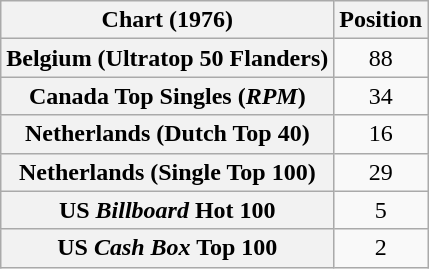<table class="wikitable sortable plainrowheaders" style="text-align:center">
<tr>
<th>Chart (1976)</th>
<th>Position</th>
</tr>
<tr>
<th scope="row">Belgium (Ultratop 50 Flanders)</th>
<td>88</td>
</tr>
<tr>
<th scope="row">Canada Top Singles (<em>RPM</em>)</th>
<td>34</td>
</tr>
<tr>
<th scope="row">Netherlands (Dutch Top 40)</th>
<td>16</td>
</tr>
<tr>
<th scope="row">Netherlands (Single Top 100)</th>
<td>29</td>
</tr>
<tr>
<th scope="row">US <em>Billboard</em> Hot 100</th>
<td>5</td>
</tr>
<tr>
<th scope="row">US <em>Cash Box</em> Top 100</th>
<td>2</td>
</tr>
</table>
